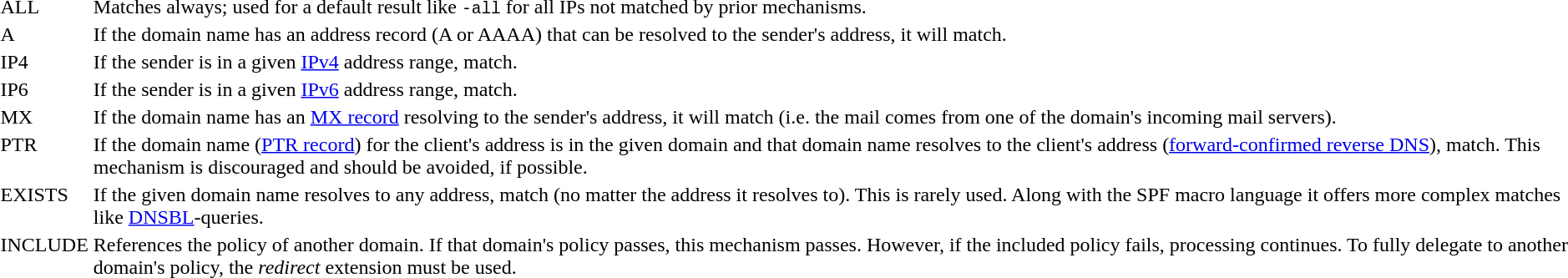<table>
<tr>
<td valign="top">ALL</td>
<td>Matches always; used for a default result like <code>-all</code> for all IPs not matched by prior mechanisms.</td>
</tr>
<tr>
<td valign="top">A</td>
<td>If the domain name has an address record (A or AAAA) that can be resolved to the sender's address, it will match.</td>
</tr>
<tr>
<td valign="top">IP4</td>
<td>If the sender is in a given <a href='#'>IPv4</a> address range, match.</td>
</tr>
<tr>
<td valign="top">IP6</td>
<td>If the sender is in a given <a href='#'>IPv6</a> address range, match.</td>
</tr>
<tr>
<td valign="top">MX</td>
<td>If the domain name has an <a href='#'>MX record</a> resolving to the sender's address, it will match (i.e. the mail comes from one of the domain's incoming mail servers).</td>
</tr>
<tr>
<td valign="top">PTR</td>
<td>If the domain name (<a href='#'>PTR record</a>) for the client's address is in the given domain and that domain name resolves to the client's address (<a href='#'>forward-confirmed reverse DNS</a>), match.  This mechanism is discouraged and should be avoided, if possible.</td>
</tr>
<tr>
<td valign="top">EXISTS</td>
<td>If the given domain name resolves to any address, match (no matter the address it resolves to). This is rarely used. Along with the SPF macro language it offers more complex matches like <a href='#'>DNSBL</a>-queries.</td>
</tr>
<tr>
<td valign="top">INCLUDE</td>
<td>References the policy of another domain. If that domain's policy passes, this mechanism passes. However, if the included policy fails, processing continues. To fully delegate to another domain's policy, the <em>redirect</em> extension must be used.</td>
</tr>
</table>
